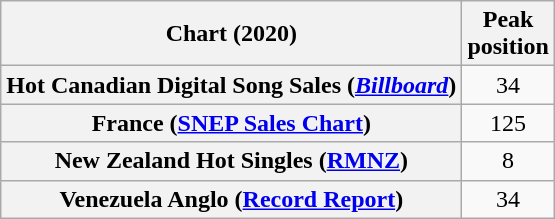<table class="wikitable plainrowheaders" style="text-align:center">
<tr>
<th scope="col">Chart (2020)</th>
<th scope="col">Peak<br>position</th>
</tr>
<tr>
<th scope="row">Hot Canadian Digital Song Sales (<em><a href='#'>Billboard</a></em>)</th>
<td>34</td>
</tr>
<tr>
<th scope="row">France (<a href='#'>SNEP Sales Chart</a>)</th>
<td align="center">125</td>
</tr>
<tr>
<th scope="row">New Zealand Hot Singles (<a href='#'>RMNZ</a>)</th>
<td>8</td>
</tr>
<tr>
<th scope="row">Venezuela Anglo (<a href='#'>Record Report</a>)</th>
<td>34</td>
</tr>
</table>
